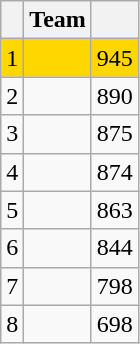<table class="wikitable" style="text-align:center">
<tr>
<th></th>
<th>Team</th>
<th></th>
</tr>
<tr style="background-color:#FFD700">
<td>1</td>
<td style="text-align:left"></td>
<td>945</td>
</tr>
<tr>
<td>2</td>
<td style="text-align:left"></td>
<td>890</td>
</tr>
<tr>
<td>3</td>
<td style="text-align:left"></td>
<td>875</td>
</tr>
<tr>
<td>4</td>
<td style="text-align:left"></td>
<td>874</td>
</tr>
<tr>
<td>5</td>
<td style="text-align:left"></td>
<td>863</td>
</tr>
<tr>
<td>6</td>
<td style="text-align:left"></td>
<td>844</td>
</tr>
<tr>
<td>7</td>
<td style="text-align:left"></td>
<td>798</td>
</tr>
<tr>
<td>8</td>
<td style="text-align:left"></td>
<td>698</td>
</tr>
</table>
